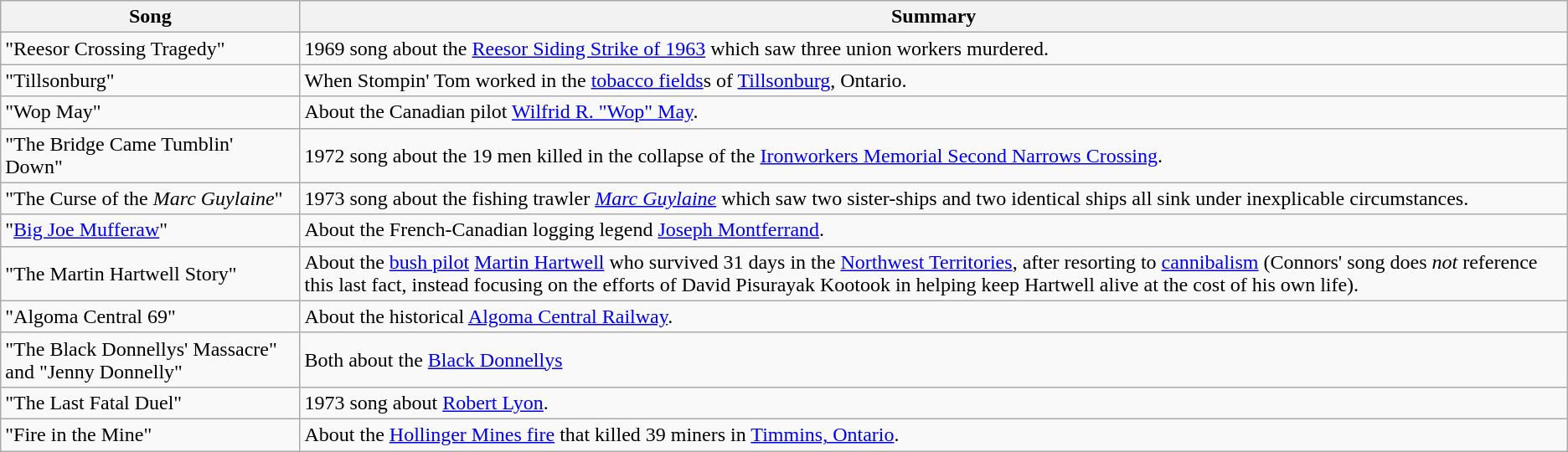<table class="wikitable">
<tr>
<th>Song</th>
<th>Summary</th>
</tr>
<tr>
<td>"Reesor Crossing Tragedy"</td>
<td>1969 song about the <a href='#'>Reesor Siding Strike of 1963</a> which saw three union workers murdered.</td>
</tr>
<tr>
<td>"Tillsonburg"</td>
<td>When Stompin' Tom worked in the <a href='#'>tobacco fields</a>s of <a href='#'>Tillsonburg</a>, Ontario.</td>
</tr>
<tr>
<td>"Wop May"</td>
<td>About the Canadian pilot <a href='#'>Wilfrid R. "Wop" May</a>.</td>
</tr>
<tr>
<td>"The Bridge Came Tumblin' Down"</td>
<td>1972 song about the 19 men killed in the collapse of the <a href='#'>Ironworkers Memorial Second Narrows Crossing</a>.</td>
</tr>
<tr>
<td>"The Curse of the <em>Marc Guylaine</em>"</td>
<td>1973 song about the fishing trawler <em><a href='#'>Marc Guylaine</a></em> which saw two sister-ships and two identical ships all sink under inexplicable circumstances.</td>
</tr>
<tr>
<td>"<a href='#'>Big Joe Mufferaw</a>"</td>
<td>About the French-Canadian logging legend <a href='#'>Joseph Montferrand</a>.</td>
</tr>
<tr>
<td>"The Martin Hartwell Story"</td>
<td>About the <a href='#'>bush pilot</a> <a href='#'>Martin Hartwell</a> who survived 31 days in the <a href='#'>Northwest Territories</a>, after resorting to <a href='#'>cannibalism</a> (Connors' song does <em>not</em> reference this last fact, instead focusing on the efforts of David Pisurayak Kootook in helping keep Hartwell alive at the cost of his own life).</td>
</tr>
<tr>
<td>"Algoma Central 69"</td>
<td>About the historical <a href='#'>Algoma Central Railway</a>.</td>
</tr>
<tr>
<td>"The Black Donnellys' Massacre" and "Jenny Donnelly"</td>
<td>Both about the <a href='#'>Black Donnellys</a></td>
</tr>
<tr>
<td>"The Last Fatal Duel"</td>
<td>1973 song about <a href='#'>Robert Lyon</a>.</td>
</tr>
<tr>
<td>"Fire in the Mine"</td>
<td>About the <a href='#'>Hollinger Mines fire</a> that killed 39 miners in <a href='#'>Timmins, Ontario</a>.</td>
</tr>
</table>
